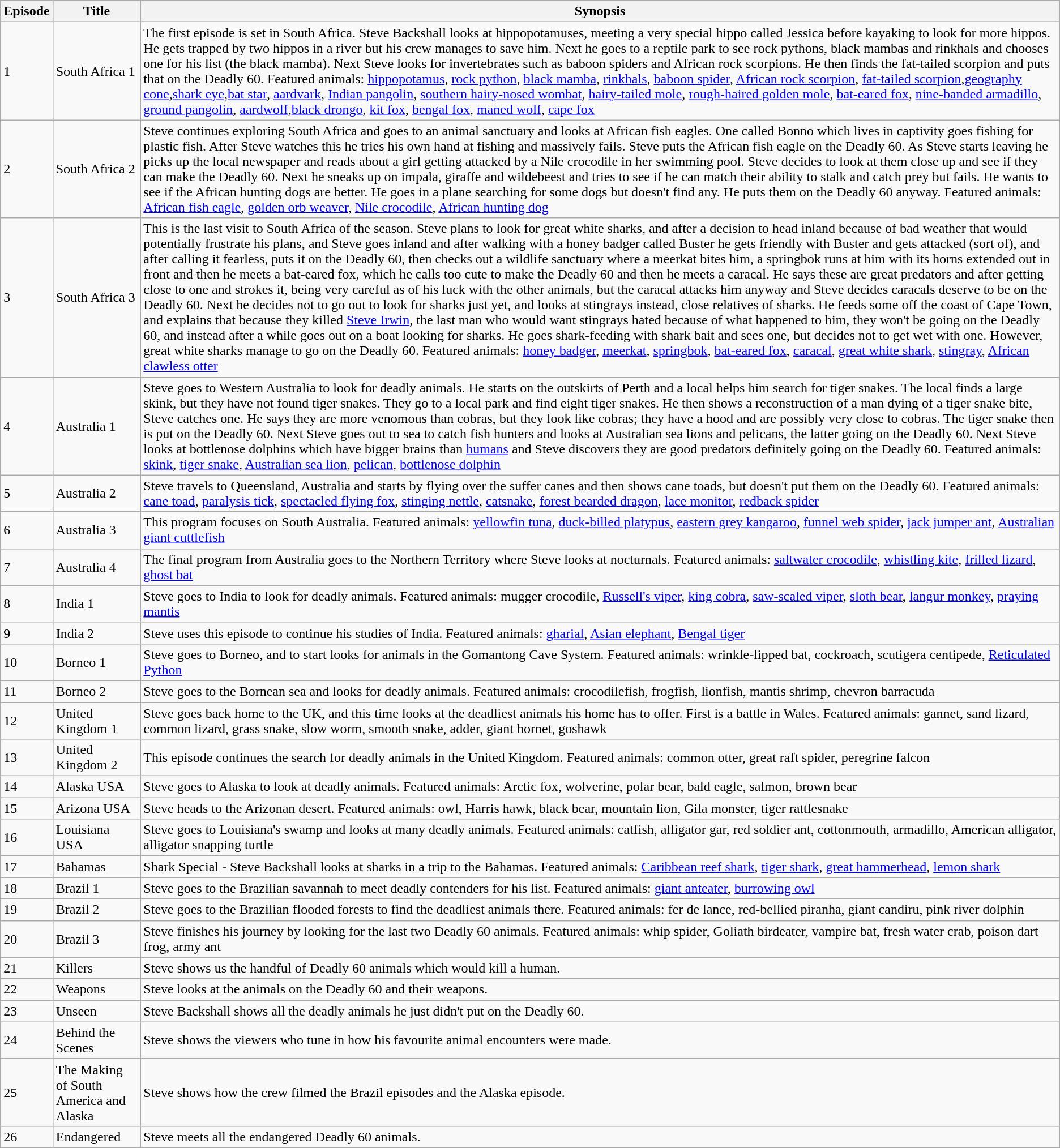<table class="wikitable">
<tr>
<th>Episode</th>
<th>Title</th>
<th>Synopsis</th>
</tr>
<tr>
<td>1</td>
<td>South Africa 1</td>
<td>The first episode is set in South Africa. Steve Backshall looks at hippopotamuses, meeting a very special hippo called Jessica before kayaking to look for more hippos. He gets trapped by two hippos in a river but his crew manages to save him. Next he goes to a reptile park to see rock pythons, black mambas and rinkhals and chooses one for his list (the black mamba). Next Steve looks for invertebrates such as baboon spiders and African rock scorpions. He then finds the fat-tailed scorpion and puts that on the Deadly 60. Featured animals: <a href='#'>hippopotamus</a>, <a href='#'>rock python</a>, <a href='#'>black mamba</a>, <a href='#'>rinkhals</a>, <a href='#'>baboon spider</a>, <a href='#'>African rock scorpion</a>, <a href='#'>fat-tailed scorpion</a>,<a href='#'>geography cone</a>,<a href='#'>shark eye</a>,<a href='#'>bat star</a>, <a href='#'>aardvark</a>, <a href='#'>Indian pangolin</a>, <a href='#'>southern hairy-nosed wombat</a>, <a href='#'>hairy-tailed mole</a>, <a href='#'>rough-haired golden mole</a>, <a href='#'>bat-eared fox</a>, <a href='#'>nine-banded armadillo</a>, <a href='#'>ground pangolin</a>, <a href='#'>aardwolf</a>,<a href='#'>black drongo</a>, <a href='#'>kit fox</a>, <a href='#'>bengal fox</a>, <a href='#'>maned wolf</a>, <a href='#'>cape fox</a></td>
</tr>
<tr>
<td>2</td>
<td>South Africa 2</td>
<td>Steve continues exploring South Africa and goes to an animal sanctuary and looks at African fish eagles. One called Bonno which lives in captivity goes fishing for plastic fish. After Steve watches this he tries his own hand at fishing and massively fails. Steve puts the African fish eagle on the Deadly 60. As Steve starts leaving he picks up the local newspaper and reads about a girl getting attacked by a Nile crocodile in her swimming pool. Steve decides to look at them close up and see if they can make the Deadly 60. Next he sneaks up on impala, giraffe and wildebeest and tries to see if he can match their ability to stalk and catch prey but fails. He wants to see if the African hunting dogs are better. He goes in a plane searching for some dogs but doesn't find any. He puts them on the Deadly 60 anyway. Featured animals: <a href='#'>African fish eagle</a>, <a href='#'>golden orb weaver</a>, <a href='#'>Nile crocodile</a>, <a href='#'>African hunting dog</a></td>
</tr>
<tr>
<td>3</td>
<td>South Africa 3</td>
<td>This is the last visit to South Africa of the season. Steve plans to look for great white sharks, and after a decision to head inland because of bad weather that would potentially frustrate his plans, and Steve goes inland and after walking with a honey badger called Buster he gets friendly with Buster and gets attacked (sort of), and after calling it fearless, puts it on the Deadly 60, then checks out a wildlife sanctuary where a meerkat bites him, a springbok runs at him with its horns extended out in front and then he meets a bat-eared fox, which he calls too cute to make the Deadly 60 and then he meets a caracal. He says these are great predators and after getting close to one and strokes it, being very careful as of his luck with the other animals, but the caracal attacks him anyway and Steve decides caracals deserve to be on the Deadly 60. Next he decides not to go out to look for sharks just yet, and looks at stingrays instead, close relatives of sharks. He feeds some off the coast of Cape Town, and explains that because they killed <a href='#'>Steve Irwin</a>, the last man who would want stingrays hated because of what happened to him, they won't be going on the Deadly 60, and instead after a while goes out on a boat looking for sharks. He goes shark-feeding with shark bait and sees one, but decides not to get wet with one. However, great white sharks manage to go on the Deadly 60. Featured animals: <a href='#'>honey badger</a>, <a href='#'>meerkat</a>, <a href='#'>springbok</a>, <a href='#'>bat-eared fox</a>, <a href='#'>caracal</a>, <a href='#'>great white shark</a>, <a href='#'>stingray</a>, <a href='#'>African clawless otter</a></td>
</tr>
<tr>
<td>4</td>
<td>Australia 1</td>
<td>Steve goes to Western Australia to look for deadly animals. He starts on the outskirts of Perth and a local helps him search for tiger snakes. The local finds a large skink, but they have not found tiger snakes. They go to a local park and find eight tiger snakes. He then shows a reconstruction of a man dying of a tiger snake bite, Steve catches one. He says they are more venomous than cobras, but they look like cobras; they have a hood and are possibly very close to cobras. The tiger snake then is put on the Deadly 60. Next Steve goes out to sea to catch fish hunters and looks at Australian sea lions and pelicans, the latter going on the Deadly 60. Next Steve looks at bottlenose dolphins which have bigger brains than <a href='#'>humans</a> and Steve discovers they are good predators definitely going on the Deadly 60. Featured animals: <a href='#'>skink</a>, <a href='#'>tiger snake</a>, <a href='#'>Australian sea lion</a>, <a href='#'>pelican</a>, <a href='#'>bottlenose dolphin</a></td>
</tr>
<tr>
<td>5</td>
<td>Australia 2</td>
<td>Steve travels to Queensland, Australia and starts by flying over the suffer canes and then shows cane toads, but doesn't put them on the Deadly 60. Featured animals: <a href='#'>cane toad</a>, <a href='#'>paralysis tick</a>, <a href='#'>spectacled flying fox</a>, <a href='#'>stinging nettle</a>, <a href='#'>catsnake</a>, <a href='#'>forest bearded dragon</a>, <a href='#'>lace monitor</a>, <a href='#'>redback spider</a></td>
</tr>
<tr>
<td>6</td>
<td>Australia 3</td>
<td>This program focuses on South Australia. Featured animals: <a href='#'>yellowfin tuna</a>, <a href='#'>duck-billed platypus</a>, <a href='#'>eastern grey kangaroo</a>, <a href='#'>funnel web spider</a>, <a href='#'>jack jumper ant</a>, <a href='#'>Australian giant cuttlefish</a></td>
</tr>
<tr>
<td>7</td>
<td>Australia 4</td>
<td>The final program from Australia goes to the Northern Territory where Steve looks at nocturnals. Featured animals: <a href='#'>saltwater crocodile</a>, <a href='#'>whistling kite</a>, <a href='#'>frilled lizard</a>, <a href='#'>ghost bat</a></td>
</tr>
<tr>
<td>8</td>
<td>India 1</td>
<td>Steve goes to India to look for deadly animals. Featured animals: mugger crocodile, <a href='#'>Russell's viper</a>, <a href='#'>king cobra</a>, <a href='#'>saw-scaled viper</a>, <a href='#'>sloth bear</a>, <a href='#'>langur monkey</a>, <a href='#'>praying mantis</a></td>
</tr>
<tr>
<td>9</td>
<td>India 2</td>
<td>Steve uses this episode to continue his studies of India. Featured animals: <a href='#'>gharial</a>, <a href='#'>Asian elephant</a>, <a href='#'>Bengal tiger</a></td>
</tr>
<tr>
<td>10</td>
<td>Borneo 1</td>
<td>Steve goes to Borneo, and to start looks for animals in the Gomantong Cave System. Featured animals: wrinkle-lipped bat, cockroach, scutigera centipede, <a href='#'>Reticulated Python</a></td>
</tr>
<tr>
<td>11</td>
<td>Borneo 2</td>
<td>Steve goes to the Bornean sea and looks for deadly animals. Featured animals: crocodilefish, frogfish, lionfish, mantis shrimp, chevron barracuda</td>
</tr>
<tr>
<td>12</td>
<td>United Kingdom 1</td>
<td>Steve goes back home to the UK, and this time looks at the deadliest animals his home has to offer. First is a battle in Wales. Featured animals: gannet, sand lizard, common lizard, grass snake, slow worm, smooth snake, adder, giant hornet, goshawk</td>
</tr>
<tr>
<td>13</td>
<td>United Kingdom 2</td>
<td>This episode continues the search for deadly animals in the United Kingdom. Featured animals: common otter, great raft spider, peregrine falcon</td>
</tr>
<tr>
<td>14</td>
<td>Alaska USA</td>
<td>Steve goes to Alaska to look at deadly animals. Featured animals: Arctic fox, wolverine, polar bear, bald eagle, salmon, brown bear</td>
</tr>
<tr>
<td>15</td>
<td>Arizona USA</td>
<td>Steve heads to the Arizonan desert. Featured animals: owl, Harris hawk, black bear, mountain lion, Gila monster, tiger rattlesnake</td>
</tr>
<tr>
<td>16</td>
<td>Louisiana USA</td>
<td>Steve goes to Louisiana's swamp and looks at many deadly animals. Featured animals: catfish, alligator gar, red soldier ant, cottonmouth, armadillo, American alligator, alligator snapping turtle</td>
</tr>
<tr>
<td>17</td>
<td>Bahamas</td>
<td>Shark Special - Steve Backshall looks at sharks in a trip to the Bahamas. Featured animals: <a href='#'>Caribbean reef shark</a>, <a href='#'>tiger shark</a>, <a href='#'>great hammerhead</a>, <a href='#'>lemon shark</a></td>
</tr>
<tr>
<td>18</td>
<td>Brazil 1</td>
<td>Steve goes to the Brazilian savannah to meet deadly contenders for his list. Featured animals: <a href='#'>giant anteater</a>, <a href='#'>burrowing owl</a></td>
</tr>
<tr>
<td>19</td>
<td>Brazil 2</td>
<td>Steve goes to the Brazilian flooded forests to find the deadliest animals there. Featured animals: fer de lance, red-bellied piranha, giant candiru, pink river dolphin</td>
</tr>
<tr>
<td>20</td>
<td>Brazil 3</td>
<td>Steve finishes his journey by looking for the last two Deadly 60 animals. Featured animals: whip spider, Goliath birdeater, vampire bat, fresh water crab, poison dart frog, army ant</td>
</tr>
<tr>
<td>21</td>
<td>Killers</td>
<td>Steve shows us the handful of Deadly 60 animals which would kill a human.</td>
</tr>
<tr>
<td>22</td>
<td>Weapons</td>
<td>Steve looks at the animals on the Deadly 60 and their weapons.</td>
</tr>
<tr>
<td>23</td>
<td>Unseen</td>
<td>Steve Backshall shows all the deadly animals he just didn't put on the Deadly 60.</td>
</tr>
<tr>
<td>24</td>
<td>Behind the Scenes</td>
<td>Steve shows the viewers who tune in how his favourite animal encounters were made.</td>
</tr>
<tr>
<td>25</td>
<td>The Making of South America and Alaska</td>
<td>Steve shows how the crew filmed the Brazil episodes and the Alaska episode.</td>
</tr>
<tr>
<td>26</td>
<td>Endangered</td>
<td>Steve meets all the endangered Deadly 60 animals.</td>
</tr>
</table>
